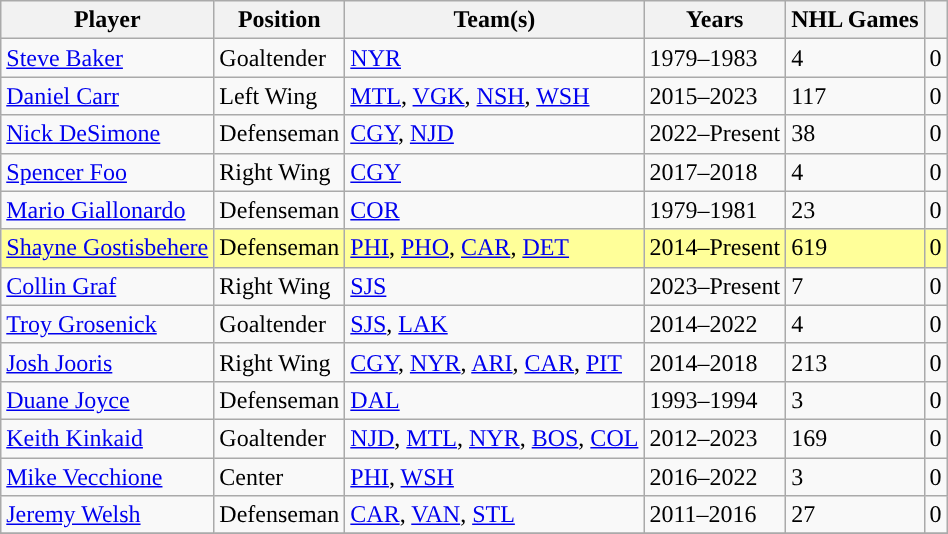<table class="wikitable sortable">
<tr>
<th>Player</th>
<th>Position</th>
<th>Team(s)</th>
<th>Years</th>
<th>NHL Games</th>
<th><a href='#'></a></th>
</tr>
<tr>
<td><a href='#'>Steve Baker</a></td>
<td>Goaltender</td>
<td><a href='#'>NYR</a></td>
<td>1979–1983</td>
<td>4</td>
<td>0</td>
</tr>
<tr>
<td><a href='#'>Daniel Carr</a></td>
<td>Left Wing</td>
<td><a href='#'>MTL</a>, <a href='#'>VGK</a>, <a href='#'>NSH</a>, <a href='#'>WSH</a></td>
<td>2015–2023</td>
<td>117</td>
<td>0</td>
</tr>
<tr>
<td><a href='#'>Nick DeSimone</a></td>
<td>Defenseman</td>
<td><a href='#'>CGY</a>, <a href='#'>NJD</a></td>
<td>2022–Present</td>
<td>38</td>
<td>0</td>
</tr>
<tr>
<td><a href='#'>Spencer Foo</a></td>
<td>Right Wing</td>
<td><a href='#'>CGY</a></td>
<td>2017–2018</td>
<td>4</td>
<td>0</td>
</tr>
<tr>
<td><a href='#'>Mario Giallonardo</a></td>
<td>Defenseman</td>
<td><a href='#'>COR</a></td>
<td>1979–1981</td>
<td>23</td>
<td>0</td>
</tr>
<tr bgcolor=FFFF99>
<td><a href='#'>Shayne Gostisbehere</a></td>
<td>Defenseman</td>
<td><a href='#'>PHI</a>, <a href='#'>PHO</a>, <a href='#'>CAR</a>, <a href='#'>DET</a></td>
<td>2014–Present</td>
<td>619</td>
<td>0</td>
</tr>
<tr>
<td><a href='#'>Collin Graf</a></td>
<td>Right Wing</td>
<td><a href='#'>SJS</a></td>
<td>2023–Present</td>
<td>7</td>
<td>0</td>
</tr>
<tr>
<td><a href='#'>Troy Grosenick</a></td>
<td>Goaltender</td>
<td><a href='#'>SJS</a>, <a href='#'>LAK</a></td>
<td>2014–2022</td>
<td>4</td>
<td>0</td>
</tr>
<tr>
<td><a href='#'>Josh Jooris</a></td>
<td>Right Wing</td>
<td><a href='#'>CGY</a>, <a href='#'>NYR</a>, <a href='#'>ARI</a>, <a href='#'>CAR</a>, <a href='#'>PIT</a></td>
<td>2014–2018</td>
<td>213</td>
<td>0</td>
</tr>
<tr>
<td><a href='#'>Duane Joyce</a></td>
<td>Defenseman</td>
<td><a href='#'>DAL</a></td>
<td>1993–1994</td>
<td>3</td>
<td>0</td>
</tr>
<tr>
<td><a href='#'>Keith Kinkaid</a></td>
<td>Goaltender</td>
<td><a href='#'>NJD</a>, <a href='#'>MTL</a>, <a href='#'>NYR</a>, <a href='#'>BOS</a>, <a href='#'>COL</a></td>
<td>2012–2023</td>
<td>169</td>
<td>0</td>
</tr>
<tr>
<td><a href='#'>Mike Vecchione</a></td>
<td>Center</td>
<td><a href='#'>PHI</a>, <a href='#'>WSH</a></td>
<td>2016–2022</td>
<td>3</td>
<td>0</td>
</tr>
<tr>
<td><a href='#'>Jeremy Welsh</a></td>
<td>Defenseman</td>
<td><a href='#'>CAR</a>, <a href='#'>VAN</a>, <a href='#'>STL</a></td>
<td>2011–2016</td>
<td>27</td>
<td>0</td>
</tr>
<tr>
</tr>
</table>
